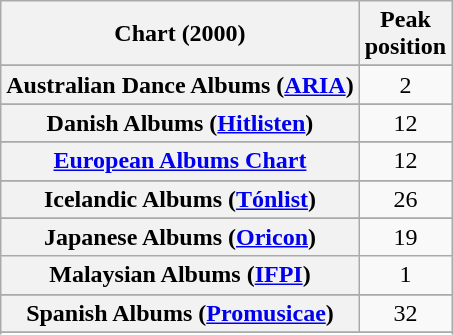<table class="wikitable sortable plainrowheaders">
<tr>
<th>Chart (2000)</th>
<th>Peak<br>position</th>
</tr>
<tr>
</tr>
<tr>
<th scope="row">Australian Dance Albums (<a href='#'>ARIA</a>)</th>
<td align="center">2</td>
</tr>
<tr>
</tr>
<tr>
</tr>
<tr>
</tr>
<tr>
<th scope="row">Danish Albums (<a href='#'>Hitlisten</a>)</th>
<td style="text-align:center;">12</td>
</tr>
<tr>
</tr>
<tr>
<th scope="row"><a href='#'>European Albums Chart</a></th>
<td style="text-align:center;">12</td>
</tr>
<tr>
</tr>
<tr>
</tr>
<tr>
</tr>
<tr>
<th scope="row">Icelandic Albums (<a href='#'>Tónlist</a>)</th>
<td align="center">26</td>
</tr>
<tr>
</tr>
<tr>
</tr>
<tr>
<th scope="row">Japanese Albums (<a href='#'>Oricon</a>)</th>
<td style="text-align:center;">19</td>
</tr>
<tr>
<th scope="row">Malaysian Albums (<a href='#'>IFPI</a>)</th>
<td style="text-align:center;">1</td>
</tr>
<tr>
</tr>
<tr>
</tr>
<tr>
</tr>
<tr>
<th scope="row">Spanish Albums (<a href='#'>Promusicae</a>)</th>
<td align="center">32</td>
</tr>
<tr>
</tr>
<tr>
</tr>
<tr>
</tr>
<tr>
</tr>
<tr>
</tr>
</table>
